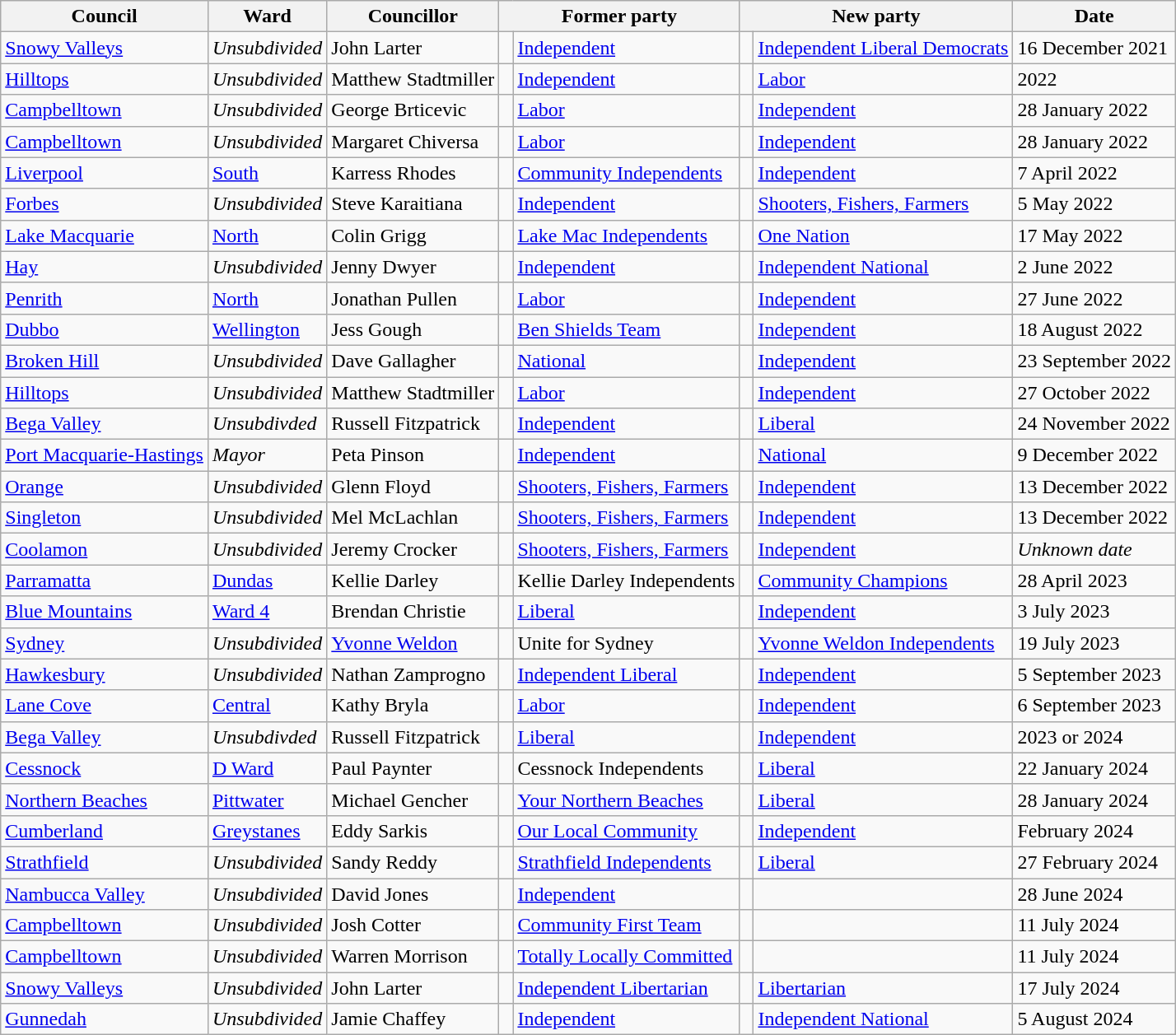<table class="wikitable sortable">
<tr>
<th>Council</th>
<th>Ward</th>
<th>Councillor</th>
<th colspan="2">Former party</th>
<th colspan="2">New party</th>
<th>Date</th>
</tr>
<tr>
<td><a href='#'>Snowy Valleys</a></td>
<td><em>Unsubdivided</em></td>
<td>John Larter</td>
<td> </td>
<td><a href='#'>Independent</a></td>
<td> </td>
<td><a href='#'>Independent Liberal Democrats</a></td>
<td>16 December 2021</td>
</tr>
<tr>
<td><a href='#'>Hilltops</a></td>
<td><em>Unsubdivided</em></td>
<td>Matthew Stadtmiller</td>
<td> </td>
<td><a href='#'>Independent</a></td>
<td> </td>
<td><a href='#'>Labor</a></td>
<td>2022</td>
</tr>
<tr>
<td><a href='#'>Campbelltown</a></td>
<td><em>Unsubdivided</em></td>
<td>George Brticevic</td>
<td> </td>
<td><a href='#'>Labor</a></td>
<td> </td>
<td><a href='#'>Independent</a></td>
<td>28 January 2022</td>
</tr>
<tr>
<td><a href='#'>Campbelltown</a></td>
<td><em>Unsubdivided</em></td>
<td>Margaret Chiversa</td>
<td> </td>
<td><a href='#'>Labor</a></td>
<td> </td>
<td><a href='#'>Independent</a></td>
<td>28 January 2022</td>
</tr>
<tr>
<td><a href='#'>Liverpool</a></td>
<td><a href='#'>South</a></td>
<td>Karress Rhodes</td>
<td> </td>
<td><a href='#'>Community Independents</a></td>
<td> </td>
<td><a href='#'>Independent</a></td>
<td>7 April 2022</td>
</tr>
<tr>
<td><a href='#'>Forbes</a></td>
<td><em>Unsubdivided</em></td>
<td>Steve Karaitiana</td>
<td> </td>
<td><a href='#'>Independent</a></td>
<td> </td>
<td><a href='#'>Shooters, Fishers, Farmers</a></td>
<td>5 May 2022</td>
</tr>
<tr>
<td><a href='#'>Lake Macquarie</a></td>
<td><a href='#'>North</a></td>
<td>Colin Grigg</td>
<td> </td>
<td><a href='#'>Lake Mac Independents</a></td>
<td> </td>
<td><a href='#'>One Nation</a></td>
<td>17 May 2022</td>
</tr>
<tr>
<td><a href='#'>Hay</a></td>
<td><em>Unsubdivided</em></td>
<td>Jenny Dwyer</td>
<td> </td>
<td><a href='#'>Independent</a></td>
<td> </td>
<td><a href='#'>Independent National</a></td>
<td>2 June 2022</td>
</tr>
<tr>
<td><a href='#'>Penrith</a></td>
<td><a href='#'>North</a></td>
<td>Jonathan Pullen</td>
<td> </td>
<td><a href='#'>Labor</a></td>
<td> </td>
<td><a href='#'>Independent</a></td>
<td>27 June 2022</td>
</tr>
<tr>
<td><a href='#'>Dubbo</a></td>
<td><a href='#'>Wellington</a></td>
<td>Jess Gough</td>
<td> </td>
<td><a href='#'>Ben Shields Team</a></td>
<td> </td>
<td><a href='#'>Independent</a></td>
<td>18 August 2022</td>
</tr>
<tr>
<td><a href='#'>Broken Hill</a></td>
<td><em>Unsubdivided</em></td>
<td>Dave Gallagher</td>
<td> </td>
<td><a href='#'>National</a></td>
<td> </td>
<td><a href='#'>Independent</a></td>
<td>23 September 2022</td>
</tr>
<tr>
<td><a href='#'>Hilltops</a></td>
<td><em>Unsubdivided</em></td>
<td>Matthew Stadtmiller</td>
<td> </td>
<td><a href='#'>Labor</a></td>
<td> </td>
<td><a href='#'>Independent</a></td>
<td>27 October 2022</td>
</tr>
<tr>
<td><a href='#'>Bega Valley</a></td>
<td><em>Unsubdivded</em></td>
<td>Russell Fitzpatrick</td>
<td> </td>
<td><a href='#'>Independent</a></td>
<td> </td>
<td><a href='#'>Liberal</a></td>
<td>24 November 2022</td>
</tr>
<tr>
<td><a href='#'>Port Macquarie-Hastings</a></td>
<td><em>Mayor</em></td>
<td>Peta Pinson</td>
<td> </td>
<td><a href='#'>Independent</a></td>
<td> </td>
<td><a href='#'>National</a></td>
<td>9 December 2022</td>
</tr>
<tr>
<td><a href='#'>Orange</a></td>
<td><em>Unsubdivided</em></td>
<td>Glenn Floyd</td>
<td> </td>
<td><a href='#'>Shooters, Fishers, Farmers</a></td>
<td> </td>
<td><a href='#'>Independent</a></td>
<td>13 December 2022</td>
</tr>
<tr>
<td><a href='#'>Singleton</a></td>
<td><em>Unsubdivided</em></td>
<td>Mel McLachlan</td>
<td> </td>
<td><a href='#'>Shooters, Fishers, Farmers</a></td>
<td> </td>
<td><a href='#'>Independent</a></td>
<td>13 December 2022</td>
</tr>
<tr>
<td><a href='#'>Coolamon</a></td>
<td><em>Unsubdivided</em></td>
<td>Jeremy Crocker</td>
<td> </td>
<td><a href='#'>Shooters, Fishers, Farmers</a></td>
<td> </td>
<td><a href='#'>Independent</a></td>
<td><em>Unknown date</em></td>
</tr>
<tr>
<td><a href='#'>Parramatta</a></td>
<td><a href='#'>Dundas</a></td>
<td>Kellie Darley</td>
<td> </td>
<td>Kellie Darley Independents</td>
<td> </td>
<td><a href='#'>Community Champions</a></td>
<td>28 April 2023</td>
</tr>
<tr>
<td><a href='#'>Blue Mountains</a></td>
<td><a href='#'>Ward 4</a></td>
<td>Brendan Christie</td>
<td> </td>
<td><a href='#'>Liberal</a></td>
<td> </td>
<td><a href='#'>Independent</a></td>
<td>3 July 2023</td>
</tr>
<tr>
<td><a href='#'>Sydney</a></td>
<td><em>Unsubdivided</em></td>
<td><a href='#'>Yvonne Weldon</a></td>
<td> </td>
<td>Unite for Sydney</td>
<td> </td>
<td><a href='#'>Yvonne Weldon Independents</a></td>
<td>19 July 2023</td>
</tr>
<tr>
<td><a href='#'>Hawkesbury</a></td>
<td><em>Unsubdivided</em></td>
<td>Nathan Zamprogno</td>
<td> </td>
<td><a href='#'>Independent Liberal</a></td>
<td> </td>
<td><a href='#'>Independent</a></td>
<td>5 September 2023</td>
</tr>
<tr>
<td><a href='#'>Lane Cove</a></td>
<td><a href='#'>Central</a></td>
<td>Kathy Bryla</td>
<td> </td>
<td><a href='#'>Labor</a></td>
<td> </td>
<td><a href='#'>Independent</a></td>
<td>6 September 2023</td>
</tr>
<tr>
<td><a href='#'>Bega Valley</a></td>
<td><em>Unsubdivded</em></td>
<td>Russell Fitzpatrick</td>
<td> </td>
<td><a href='#'>Liberal</a></td>
<td> </td>
<td><a href='#'>Independent</a></td>
<td>2023 or 2024</td>
</tr>
<tr>
<td><a href='#'>Cessnock</a></td>
<td><a href='#'>D Ward</a></td>
<td>Paul Paynter</td>
<td> </td>
<td>Cessnock Independents</td>
<td> </td>
<td><a href='#'>Liberal</a></td>
<td>22 January 2024</td>
</tr>
<tr>
<td><a href='#'>Northern Beaches</a></td>
<td><a href='#'>Pittwater</a></td>
<td>Michael Gencher</td>
<td> </td>
<td><a href='#'>Your Northern Beaches</a></td>
<td> </td>
<td><a href='#'>Liberal</a></td>
<td>28 January 2024</td>
</tr>
<tr>
<td><a href='#'>Cumberland</a></td>
<td><a href='#'>Greystanes</a></td>
<td>Eddy Sarkis</td>
<td> </td>
<td><a href='#'>Our Local Community</a></td>
<td> </td>
<td><a href='#'>Independent</a></td>
<td>February 2024</td>
</tr>
<tr>
<td><a href='#'>Strathfield</a></td>
<td><em>Unsubdivided</em></td>
<td>Sandy Reddy</td>
<td> </td>
<td><a href='#'>Strathfield Independents</a></td>
<td> </td>
<td><a href='#'>Liberal</a></td>
<td>27 February 2024</td>
</tr>
<tr>
<td><a href='#'>Nambucca Valley</a></td>
<td><em>Unsubdivided</em></td>
<td>David Jones</td>
<td> </td>
<td><a href='#'>Independent</a></td>
<td> </td>
<td></td>
<td>28 June 2024</td>
</tr>
<tr>
<td><a href='#'>Campbelltown</a></td>
<td><em>Unsubdivided</em></td>
<td>Josh Cotter</td>
<td> </td>
<td><a href='#'>Community First Team</a></td>
<td> </td>
<td></td>
<td>11 July 2024</td>
</tr>
<tr>
<td><a href='#'>Campbelltown</a></td>
<td><em>Unsubdivided</em></td>
<td>Warren Morrison</td>
<td> </td>
<td><a href='#'>Totally Locally Committed</a></td>
<td> </td>
<td></td>
<td>11 July 2024</td>
</tr>
<tr>
<td><a href='#'>Snowy Valleys</a></td>
<td><em>Unsubdivided</em></td>
<td>John Larter</td>
<td> </td>
<td><a href='#'>Independent Libertarian</a></td>
<td> </td>
<td><a href='#'>Libertarian</a></td>
<td>17 July 2024</td>
</tr>
<tr>
<td><a href='#'>Gunnedah</a></td>
<td><em>Unsubdivided</em></td>
<td>Jamie Chaffey</td>
<td> </td>
<td><a href='#'>Independent</a></td>
<td> </td>
<td><a href='#'>Independent National</a></td>
<td>5 August 2024</td>
</tr>
</table>
